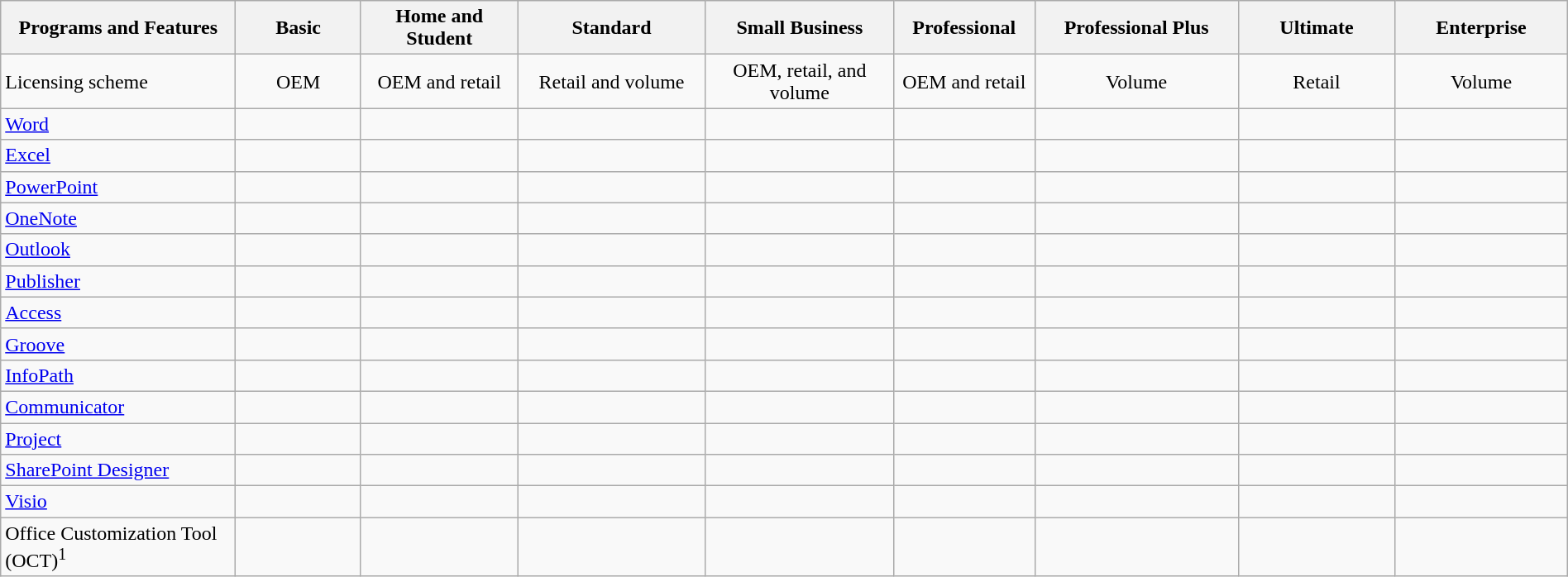<table class="wikitable" style="margin:auto;">
<tr>
<th style="width:15%;">Programs and Features</th>
<th style="width:8%;">Basic</th>
<th style="width:10%;">Home and Student</th>
<th style="width:12%;">Standard</th>
<th style="width:12%;">Small Business</th>
<th style="width:9%;">Professional</th>
<th style="width:13%;">Professional Plus</th>
<th style="width:10%;">Ultimate</th>
<th style="width:13%;">Enterprise</th>
</tr>
<tr style="text-align:center;">
<td style="text-align:left;">Licensing scheme</td>
<td>OEM</td>
<td>OEM and retail</td>
<td>Retail and volume</td>
<td>OEM, retail, and volume</td>
<td>OEM and retail</td>
<td>Volume</td>
<td>Retail</td>
<td>Volume</td>
</tr>
<tr>
<td><a href='#'>Word</a></td>
<td></td>
<td></td>
<td></td>
<td></td>
<td></td>
<td></td>
<td></td>
<td></td>
</tr>
<tr>
<td><a href='#'>Excel</a></td>
<td></td>
<td></td>
<td></td>
<td></td>
<td></td>
<td></td>
<td></td>
<td></td>
</tr>
<tr>
<td><a href='#'>PowerPoint</a></td>
<td></td>
<td></td>
<td></td>
<td></td>
<td></td>
<td></td>
<td></td>
<td></td>
</tr>
<tr>
<td><a href='#'>OneNote</a></td>
<td></td>
<td></td>
<td></td>
<td></td>
<td></td>
<td></td>
<td></td>
<td></td>
</tr>
<tr>
<td><a href='#'>Outlook</a></td>
<td></td>
<td></td>
<td></td>
<td></td>
<td></td>
<td></td>
<td></td>
<td></td>
</tr>
<tr>
<td><a href='#'>Publisher</a></td>
<td></td>
<td></td>
<td></td>
<td></td>
<td></td>
<td></td>
<td></td>
<td></td>
</tr>
<tr>
<td><a href='#'>Access</a></td>
<td></td>
<td></td>
<td></td>
<td></td>
<td></td>
<td></td>
<td></td>
<td></td>
</tr>
<tr>
<td><a href='#'>Groove</a></td>
<td></td>
<td></td>
<td></td>
<td></td>
<td></td>
<td></td>
<td></td>
<td></td>
</tr>
<tr>
<td><a href='#'>InfoPath</a></td>
<td></td>
<td></td>
<td></td>
<td></td>
<td></td>
<td></td>
<td></td>
<td></td>
</tr>
<tr>
<td><a href='#'>Communicator</a></td>
<td></td>
<td></td>
<td></td>
<td></td>
<td></td>
<td></td>
<td></td>
<td></td>
</tr>
<tr>
<td><a href='#'>Project</a></td>
<td></td>
<td></td>
<td></td>
<td></td>
<td></td>
<td></td>
<td></td>
<td></td>
</tr>
<tr>
<td><a href='#'>SharePoint Designer</a></td>
<td></td>
<td></td>
<td></td>
<td></td>
<td></td>
<td></td>
<td></td>
<td></td>
</tr>
<tr>
<td><a href='#'>Visio</a></td>
<td></td>
<td></td>
<td></td>
<td></td>
<td></td>
<td></td>
<td></td>
<td></td>
</tr>
<tr>
<td>Office Customization Tool (OCT)<sup>1</sup></td>
<td></td>
<td></td>
<td></td>
<td></td>
<td></td>
<td></td>
<td></td>
<td></td>
</tr>
</table>
